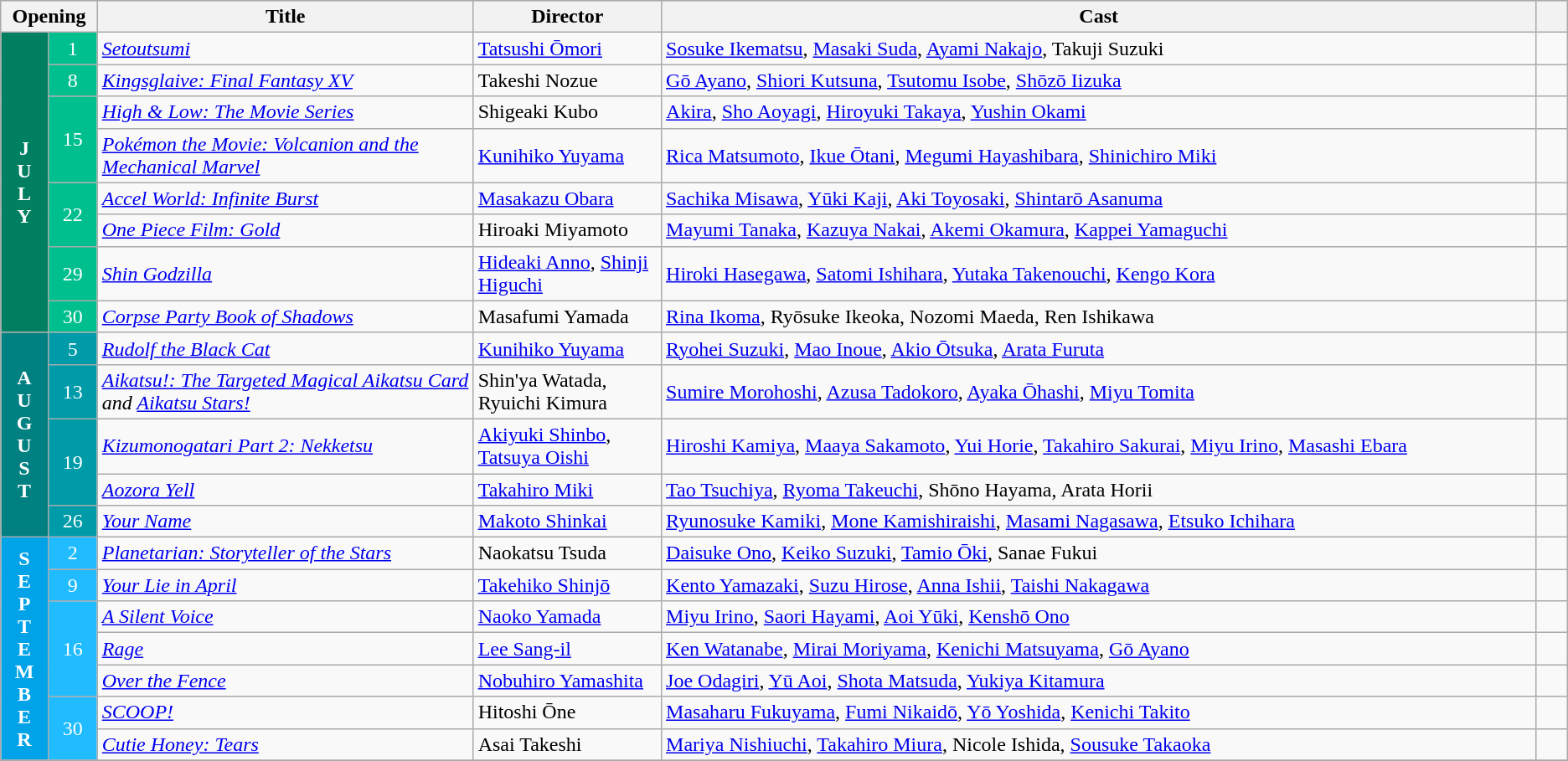<table class="wikitable">
<tr style="background:#b0e0e6; text-align:center;">
<th colspan="2">Opening</th>
<th style="width:24%;">Title</th>
<th style="width:12%">Director</th>
<th>Cast</th>
<th style="width:2%;"></th>
</tr>
<tr>
<th rowspan="8" style="text-align:center; background:#008060; color:white;">J<br>U<br>L<br>Y</th>
<td rowspan="1" style="text-align:center; background:#00BF8F; color:white;">1</td>
<td><em><a href='#'>Setoutsumi</a></em></td>
<td><a href='#'>Tatsushi Ōmori</a></td>
<td><a href='#'>Sosuke Ikematsu</a>, <a href='#'>Masaki Suda</a>, <a href='#'>Ayami Nakajo</a>, Takuji Suzuki</td>
<td></td>
</tr>
<tr>
<td rowspan="1" style="text-align:center; background:#00BF8F; color:white;">8</td>
<td><em><a href='#'>Kingsglaive: Final Fantasy XV</a></em></td>
<td>Takeshi Nozue</td>
<td><a href='#'>Gō Ayano</a>, <a href='#'>Shiori Kutsuna</a>, <a href='#'>Tsutomu Isobe</a>, <a href='#'>Shōzō Iizuka</a></td>
<td></td>
</tr>
<tr>
<td rowspan="2" style="text-align:center; background:#00BF8F; color:white;">15</td>
<td><em><a href='#'>High & Low: The Movie Series</a></em></td>
<td>Shigeaki Kubo</td>
<td><a href='#'>Akira</a>, <a href='#'>Sho Aoyagi</a>, <a href='#'>Hiroyuki Takaya</a>, <a href='#'>Yushin Okami</a></td>
<td></td>
</tr>
<tr>
<td><em><a href='#'>Pokémon the Movie: Volcanion and the Mechanical Marvel</a></em></td>
<td><a href='#'>Kunihiko Yuyama</a></td>
<td><a href='#'>Rica Matsumoto</a>, <a href='#'>Ikue Ōtani</a>, <a href='#'>Megumi Hayashibara</a>, <a href='#'>Shinichiro Miki</a></td>
<td></td>
</tr>
<tr>
<td rowspan="2" style="text-align:center; background:#00BF8F; color:white;">22</td>
<td><em><a href='#'>Accel World: Infinite Burst</a></em></td>
<td><a href='#'>Masakazu Obara</a></td>
<td><a href='#'>Sachika Misawa</a>, <a href='#'>Yūki Kaji</a>, <a href='#'>Aki Toyosaki</a>, <a href='#'>Shintarō Asanuma</a></td>
<td></td>
</tr>
<tr>
<td><em><a href='#'>One Piece Film: Gold</a></em></td>
<td>Hiroaki Miyamoto</td>
<td><a href='#'>Mayumi Tanaka</a>, <a href='#'>Kazuya Nakai</a>, <a href='#'>Akemi Okamura</a>, <a href='#'>Kappei Yamaguchi</a></td>
<td></td>
</tr>
<tr>
<td rowspan="1" style="text-align:center; background:#00BF8F; color:white;">29</td>
<td><em><a href='#'>Shin Godzilla</a></em></td>
<td><a href='#'>Hideaki Anno</a>, <a href='#'>Shinji Higuchi</a></td>
<td><a href='#'>Hiroki Hasegawa</a>, <a href='#'>Satomi Ishihara</a>, <a href='#'>Yutaka Takenouchi</a>, <a href='#'>Kengo Kora</a></td>
<td></td>
</tr>
<tr>
<td rowspan="1" style="text-align:center; background:#00BF8F; color:white;">30</td>
<td><em><a href='#'>Corpse Party Book of Shadows</a></em></td>
<td>Masafumi Yamada</td>
<td><a href='#'>Rina Ikoma</a>, Ryōsuke Ikeoka, Nozomi Maeda, Ren Ishikawa</td>
<td></td>
</tr>
<tr>
<th rowspan="5" style="text-align:center; background:#008080; color:white;">A<br>U<br>G<br>U<br>S<br>T</th>
<td rowspan="1" style="text-align:center; background:#009BA9; color:white;">5</td>
<td><em><a href='#'>Rudolf the Black Cat</a></em></td>
<td><a href='#'>Kunihiko Yuyama</a></td>
<td><a href='#'>Ryohei Suzuki</a>, <a href='#'>Mao Inoue</a>, <a href='#'>Akio Ōtsuka</a>, <a href='#'>Arata Furuta</a></td>
<td></td>
</tr>
<tr>
<td rowspan="1" style="text-align:center; background:#009BA9; color:white;">13</td>
<td><em><a href='#'>Aikatsu!: The Targeted Magical Aikatsu Card</a> and <a href='#'>Aikatsu Stars!</a></em></td>
<td>Shin'ya Watada, Ryuichi Kimura</td>
<td><a href='#'>Sumire Morohoshi</a>, <a href='#'>Azusa Tadokoro</a>, <a href='#'>Ayaka Ōhashi</a>, <a href='#'>Miyu Tomita</a></td>
<td></td>
</tr>
<tr>
<td rowspan="2" style="text-align:center; background:#009BA9; color:white;">19</td>
<td><em><a href='#'>Kizumonogatari Part 2: Nekketsu</a></em></td>
<td><a href='#'>Akiyuki Shinbo</a>, <a href='#'>Tatsuya Oishi</a></td>
<td><a href='#'>Hiroshi Kamiya</a>, <a href='#'>Maaya Sakamoto</a>, <a href='#'>Yui Horie</a>, <a href='#'>Takahiro Sakurai</a>, <a href='#'>Miyu Irino</a>, <a href='#'>Masashi Ebara</a></td>
<td></td>
</tr>
<tr>
<td><em><a href='#'>Aozora Yell</a></em></td>
<td><a href='#'>Takahiro Miki</a></td>
<td><a href='#'>Tao Tsuchiya</a>, <a href='#'>Ryoma Takeuchi</a>, Shōno Hayama, Arata Horii</td>
<td></td>
</tr>
<tr>
<td rowspan="1" style="text-align:center; background:#009BA9; color:white;">26</td>
<td><em><a href='#'>Your Name</a></em></td>
<td><a href='#'>Makoto Shinkai</a></td>
<td><a href='#'>Ryunosuke Kamiki</a>, <a href='#'>Mone Kamishiraishi</a>, <a href='#'>Masami Nagasawa</a>, <a href='#'>Etsuko Ichihara</a></td>
<td></td>
</tr>
<tr>
<th rowspan="7" style="text-align:center; background:#00A2E8; color:white;">S<br>E<br>P<br>T<br>E<br>M<br>B<br>E<br>R</th>
<td rowspan="1" style="text-align:center; background:#20BCFF; color:white;">2</td>
<td><em><a href='#'>Planetarian: Storyteller of the Stars</a></em></td>
<td>Naokatsu Tsuda</td>
<td><a href='#'>Daisuke Ono</a>, <a href='#'>Keiko Suzuki</a>, <a href='#'>Tamio Ōki</a>, Sanae Fukui</td>
<td></td>
</tr>
<tr>
<td rowspan="1" style="text-align:center; background:#20BCFF; color:white;">9</td>
<td><em><a href='#'>Your Lie in April</a></em></td>
<td><a href='#'>Takehiko Shinjō</a></td>
<td><a href='#'>Kento Yamazaki</a>, <a href='#'>Suzu Hirose</a>, <a href='#'>Anna Ishii</a>, <a href='#'>Taishi Nakagawa</a></td>
<td></td>
</tr>
<tr>
<td rowspan="3" style="text-align:center; background:#20BCFF; color:white;">16</td>
<td><em><a href='#'>A Silent Voice</a></em></td>
<td><a href='#'>Naoko Yamada</a></td>
<td><a href='#'>Miyu Irino</a>, <a href='#'>Saori Hayami</a>, <a href='#'>Aoi Yūki</a>, <a href='#'>Kenshō Ono</a></td>
<td></td>
</tr>
<tr>
<td><em><a href='#'>Rage</a></em></td>
<td><a href='#'>Lee Sang-il</a></td>
<td><a href='#'>Ken Watanabe</a>, <a href='#'>Mirai Moriyama</a>, <a href='#'>Kenichi Matsuyama</a>, <a href='#'>Gō Ayano</a></td>
<td></td>
</tr>
<tr>
<td><em><a href='#'>Over the Fence</a></em></td>
<td><a href='#'>Nobuhiro Yamashita</a></td>
<td><a href='#'>Joe Odagiri</a>, <a href='#'>Yū Aoi</a>, <a href='#'>Shota Matsuda</a>, <a href='#'>Yukiya Kitamura</a></td>
<td></td>
</tr>
<tr>
<td rowspan="2" style="text-align:center; background:#20BCFF; color:white;">30</td>
<td><em><a href='#'>SCOOP!</a></em></td>
<td>Hitoshi Ōne</td>
<td><a href='#'>Masaharu Fukuyama</a>, <a href='#'>Fumi Nikaidō</a>, <a href='#'>Yō Yoshida</a>, <a href='#'>Kenichi Takito</a></td>
<td></td>
</tr>
<tr>
<td><em><a href='#'>Cutie Honey: Tears</a></em></td>
<td>Asai Takeshi</td>
<td><a href='#'>Mariya Nishiuchi</a>, <a href='#'>Takahiro Miura</a>, Nicole Ishida, <a href='#'>Sousuke Takaoka</a></td>
<td></td>
</tr>
<tr>
</tr>
</table>
